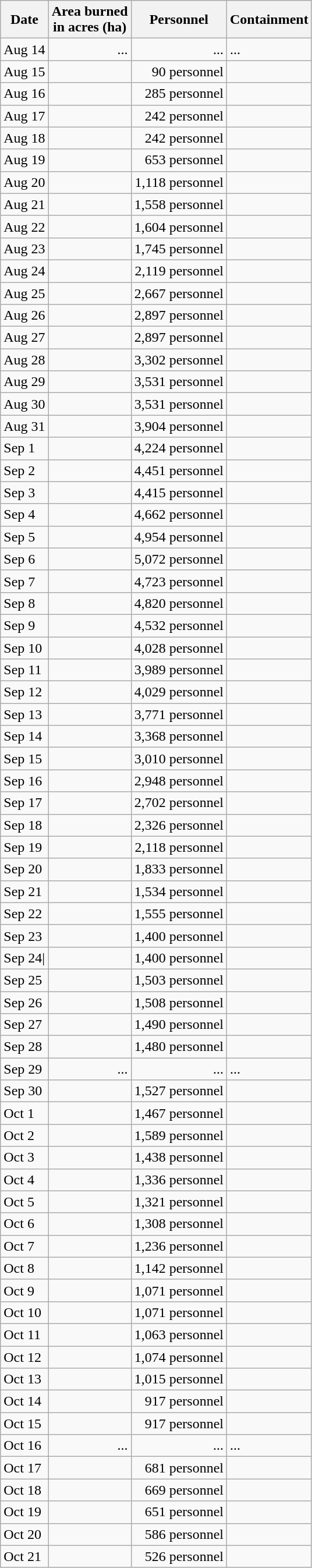<table class="wikitable" style="text-align: right;">
<tr>
<th>Date</th>
<th>Area burned<br>in acres (ha)</th>
<th>Personnel</th>
<th>Containment</th>
</tr>
<tr>
<td style="text-align: left;">Aug 14</td>
<td>...</td>
<td>...</td>
<td style="text-align: left;">...</td>
</tr>
<tr>
<td style="text-align: left;">Aug 15</td>
<td></td>
<td>90 personnel</td>
<td style="text-align: left;"></td>
</tr>
<tr>
<td style="text-align: left;">Aug 16</td>
<td></td>
<td>285 personnel</td>
<td style="text-align: left;"></td>
</tr>
<tr>
<td style="text-align: left;">Aug 17</td>
<td></td>
<td>242 personnel</td>
<td style="text-align: left;"></td>
</tr>
<tr>
<td style="text-align: left;">Aug 18</td>
<td></td>
<td>242 personnel</td>
<td style="text-align: left;"></td>
</tr>
<tr>
<td style="text-align: left;">Aug 19</td>
<td></td>
<td>653 personnel</td>
<td style="text-align: left;"></td>
</tr>
<tr>
<td style="text-align: left;">Aug 20</td>
<td></td>
<td>1,118 personnel</td>
<td style="text-align: left;"></td>
</tr>
<tr>
<td style="text-align: left;">Aug 21</td>
<td></td>
<td>1,558 personnel</td>
<td style="text-align: left;"></td>
</tr>
<tr>
<td style="text-align: left;">Aug 22</td>
<td></td>
<td>1,604 personnel</td>
<td style="text-align: left;"></td>
</tr>
<tr>
<td style="text-align: left;">Aug 23</td>
<td></td>
<td>1,745 personnel</td>
<td style="text-align: left;"></td>
</tr>
<tr>
<td style="text-align: left;">Aug 24</td>
<td></td>
<td>2,119 personnel</td>
<td style="text-align: left;"></td>
</tr>
<tr>
<td style="text-align: left;">Aug 25</td>
<td></td>
<td>2,667 personnel</td>
<td style="text-align: left;"></td>
</tr>
<tr>
<td style="text-align: left;">Aug 26</td>
<td></td>
<td>2,897 personnel</td>
<td style="text-align: left;"></td>
</tr>
<tr>
<td style="text-align: left;">Aug 27</td>
<td></td>
<td>2,897 personnel</td>
<td style="text-align: left;"></td>
</tr>
<tr>
<td style="text-align: left;">Aug 28</td>
<td></td>
<td>3,302 personnel</td>
<td style="text-align: left;"></td>
</tr>
<tr>
<td style="text-align: left;">Aug 29</td>
<td></td>
<td>3,531 personnel</td>
<td style="text-align: left;"></td>
</tr>
<tr>
<td style="text-align: left;">Aug 30</td>
<td></td>
<td>3,531 personnel</td>
<td style="text-align: left;"></td>
</tr>
<tr>
<td style="text-align: left;">Aug 31</td>
<td></td>
<td>3,904 personnel</td>
<td style="text-align: left;"></td>
</tr>
<tr>
<td style="text-align: left;">Sep 1</td>
<td></td>
<td>4,224 personnel</td>
<td style="text-align: left;"></td>
</tr>
<tr>
<td style="text-align: left;">Sep 2</td>
<td></td>
<td>4,451 personnel</td>
<td style="text-align: left;"></td>
</tr>
<tr>
<td style="text-align: left;">Sep 3</td>
<td></td>
<td>4,415 personnel</td>
<td style="text-align: left;"></td>
</tr>
<tr>
<td style="text-align: left;">Sep 4</td>
<td></td>
<td>4,662 personnel</td>
<td style="text-align: left;"></td>
</tr>
<tr>
<td style="text-align: left;">Sep 5</td>
<td></td>
<td>4,954 personnel</td>
<td style="text-align: left;"></td>
</tr>
<tr>
<td style="text-align: left;">Sep 6</td>
<td></td>
<td>5,072 personnel</td>
<td style="text-align: left;"></td>
</tr>
<tr>
<td style="text-align: left;">Sep 7</td>
<td></td>
<td>4,723 personnel</td>
<td style="text-align: left;"></td>
</tr>
<tr>
<td style="text-align: left;">Sep 8</td>
<td></td>
<td>4,820 personnel</td>
<td style="text-align: left;"></td>
</tr>
<tr>
<td style="text-align: left;">Sep 9</td>
<td></td>
<td>4,532 personnel</td>
<td style="text-align: left;"></td>
</tr>
<tr>
<td style="text-align: left;">Sep 10</td>
<td></td>
<td>4,028 personnel</td>
<td style="text-align: left;"></td>
</tr>
<tr>
<td style="text-align: left;">Sep 11</td>
<td></td>
<td>3,989 personnel</td>
<td style="text-align: left;"></td>
</tr>
<tr>
<td style="text-align: left;">Sep 12</td>
<td></td>
<td>4,029 personnel</td>
<td style="text-align: left;"></td>
</tr>
<tr>
<td style="text-align: left;">Sep 13</td>
<td></td>
<td>3,771 personnel</td>
<td style="text-align: left;"></td>
</tr>
<tr>
<td style="text-align: left;">Sep 14</td>
<td></td>
<td>3,368 personnel</td>
<td style="text-align: left;"></td>
</tr>
<tr>
<td style="text-align: left;">Sep 15</td>
<td></td>
<td>3,010 personnel</td>
<td style="text-align: left;"></td>
</tr>
<tr>
<td style="text-align: left;">Sep 16</td>
<td></td>
<td>2,948 personnel</td>
<td style="text-align: left;"></td>
</tr>
<tr>
<td style="text-align: left;">Sep 17</td>
<td></td>
<td>2,702 personnel</td>
<td style="text-align: left;"></td>
</tr>
<tr>
<td style="text-align: left;">Sep 18</td>
<td></td>
<td>2,326 personnel</td>
<td style="text-align: left;"></td>
</tr>
<tr>
<td style="text-align: left;">Sep 19</td>
<td></td>
<td>2,118 personnel</td>
<td style="text-align: left;"></td>
</tr>
<tr>
<td style="text-align: left;">Sep 20</td>
<td></td>
<td>1,833 personnel</td>
<td style="text-align: left;"></td>
</tr>
<tr>
<td style="text-align: left;">Sep 21</td>
<td></td>
<td>1,534 personnel</td>
<td style="text-align: left;"></td>
</tr>
<tr>
<td style="text-align: left;">Sep 22</td>
<td></td>
<td>1,555 personnel</td>
<td style="text-align: left;"></td>
</tr>
<tr>
<td style="text-align: left;">Sep 23</td>
<td></td>
<td>1,400 personnel</td>
<td style="text-align: left;"></td>
</tr>
<tr>
<td style="text-align: left;">Sep 24|</td>
<td></td>
<td>1,400 personnel</td>
<td style="text-align: left;"></td>
</tr>
<tr>
<td style="text-align: left;">Sep 25</td>
<td></td>
<td>1,503 personnel</td>
<td style="text-align: left;"></td>
</tr>
<tr>
<td style="text-align: left;">Sep 26</td>
<td></td>
<td>1,508 personnel</td>
<td style="text-align: left;"></td>
</tr>
<tr>
<td style="text-align: left;">Sep 27</td>
<td></td>
<td>1,490 personnel</td>
<td style="text-align: left;"></td>
</tr>
<tr>
<td style="text-align: left;">Sep 28</td>
<td></td>
<td>1,480 personnel</td>
<td style="text-align: left;"></td>
</tr>
<tr>
<td style="text-align: left;">Sep 29</td>
<td>...</td>
<td>...</td>
<td style="text-align: left;">...</td>
</tr>
<tr>
<td style="text-align: left;">Sep 30</td>
<td></td>
<td>1,527 personnel</td>
<td style="text-align: left;"></td>
</tr>
<tr>
<td style="text-align: left;">Oct 1</td>
<td></td>
<td>1,467 personnel</td>
<td style="text-align: left;"></td>
</tr>
<tr>
<td style="text-align: left;">Oct 2</td>
<td></td>
<td>1,589 personnel</td>
<td style="text-align: left;"></td>
</tr>
<tr>
<td style="text-align: left;">Oct 3</td>
<td></td>
<td>1,438 personnel</td>
<td style="text-align: left;"></td>
</tr>
<tr>
<td style="text-align: left;">Oct 4</td>
<td></td>
<td>1,336 personnel</td>
<td style="text-align: left;"></td>
</tr>
<tr>
<td style="text-align: left;">Oct 5</td>
<td></td>
<td>1,321 personnel</td>
<td style="text-align: left;"></td>
</tr>
<tr>
<td style="text-align: left;">Oct 6</td>
<td></td>
<td>1,308 personnel</td>
<td style="text-align: left;"></td>
</tr>
<tr>
<td style="text-align: left;">Oct 7</td>
<td></td>
<td>1,236 personnel</td>
<td style="text-align: left;"></td>
</tr>
<tr>
<td style="text-align: left;">Oct 8</td>
<td></td>
<td>1,142 personnel</td>
<td style="text-align: left;"></td>
</tr>
<tr>
<td style="text-align: left;">Oct 9</td>
<td></td>
<td>1,071 personnel</td>
<td style="text-align: left;"></td>
</tr>
<tr>
<td style="text-align: left;">Oct 10</td>
<td></td>
<td>1,071 personnel</td>
<td style="text-align: left;"></td>
</tr>
<tr>
<td style="text-align: left;">Oct 11</td>
<td></td>
<td>1,063 personnel</td>
<td style="text-align: left;"></td>
</tr>
<tr>
<td style="text-align: left;">Oct 12</td>
<td></td>
<td>1,074 personnel</td>
<td style="text-align: left;"></td>
</tr>
<tr>
<td style="text-align: left;">Oct 13</td>
<td></td>
<td>1,015 personnel</td>
<td style="text-align: left;"></td>
</tr>
<tr>
<td style="text-align: left;">Oct 14</td>
<td></td>
<td>917 personnel</td>
<td style="text-align: left;"></td>
</tr>
<tr>
<td style="text-align: left;">Oct 15</td>
<td></td>
<td>917 personnel</td>
<td style="text-align: left;"></td>
</tr>
<tr>
<td style="text-align: left;">Oct 16</td>
<td>...</td>
<td>...</td>
<td style="text-align: left;">...</td>
</tr>
<tr>
<td style="text-align: left;">Oct 17</td>
<td></td>
<td>681 personnel</td>
<td style="text-align: left;"></td>
</tr>
<tr>
<td style="text-align: left;">Oct 18</td>
<td></td>
<td>669 personnel</td>
<td style="text-align: left;"></td>
</tr>
<tr>
<td style="text-align: left;">Oct 19</td>
<td></td>
<td>651 personnel</td>
<td style="text-align: left;"></td>
</tr>
<tr>
<td style="text-align: left;">Oct 20</td>
<td></td>
<td>586 personnel</td>
<td style="text-align: left;"></td>
</tr>
<tr>
<td style="text-align: left;">Oct 21</td>
<td></td>
<td>526 personnel</td>
<td style="text-align: left;"></td>
</tr>
</table>
